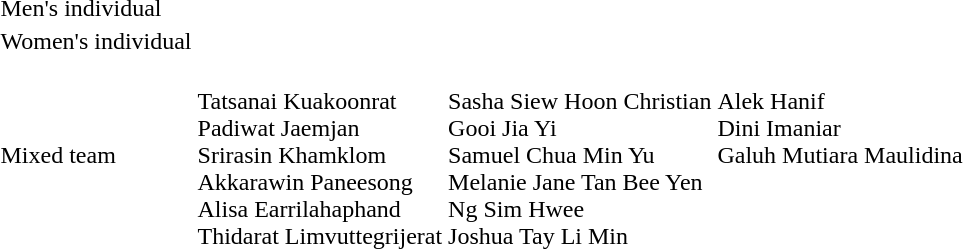<table>
<tr>
<td>Men's individual</td>
<td></td>
<td></td>
<td></td>
</tr>
<tr>
<td>Women's individual</td>
<td></td>
<td></td>
<td></td>
</tr>
<tr>
<td>Mixed team</td>
<td><br>Tatsanai Kuakoonrat<br>Padiwat Jaemjan<br>Srirasin Khamklom<br>Akkarawin Paneesong<br>Alisa Earrilahaphand<br>Thidarat Limvuttegrijerat</td>
<td><br>Sasha Siew Hoon Christian<br>Gooi Jia Yi<br>Samuel Chua Min Yu<br>Melanie Jane Tan Bee Yen<br>Ng Sim Hwee<br>Joshua Tay Li Min</td>
<td valign=top><br>Alek Hanif<br>Dini Imaniar<br>Galuh Mutiara Maulidina</td>
</tr>
</table>
